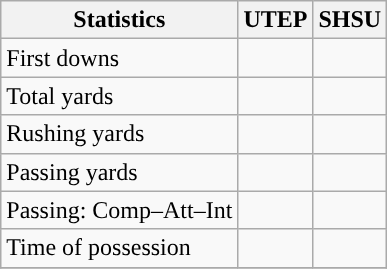<table class="wikitable" style="float: left;">
<tr>
<th>Statistics</th>
<th>UTEP</th>
<th>SHSU</th>
</tr>
<tr>
<td>First downs</td>
<td></td>
<td></td>
</tr>
<tr>
<td>Total yards</td>
<td></td>
<td></td>
</tr>
<tr>
<td>Rushing yards</td>
<td></td>
<td></td>
</tr>
<tr>
<td>Passing yards</td>
<td></td>
<td></td>
</tr>
<tr>
<td>Passing: Comp–Att–Int</td>
<td></td>
<td></td>
</tr>
<tr>
<td>Time of possession</td>
<td></td>
<td></td>
</tr>
<tr>
</tr>
</table>
